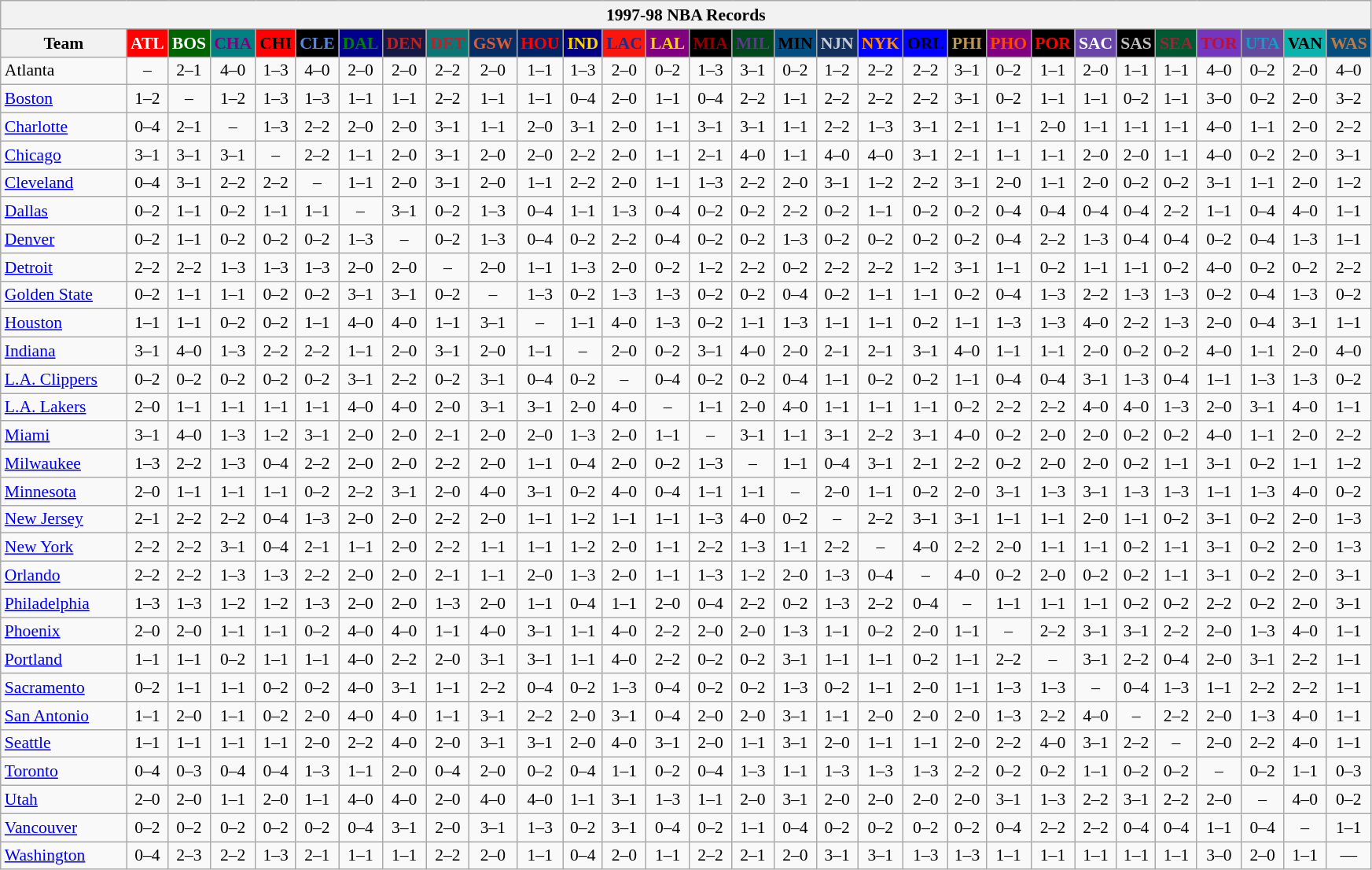<table class="wikitable" style="font-size:90%; text-align:center;">
<tr>
<th colspan=30>1997-98 NBA Records</th>
</tr>
<tr>
<th width=100>Team</th>
<th style="background:#FF0000;color:#FFFFFF;width=35">ATL</th>
<th style="background:#006400;color:#FFFFFF;width=35">BOS</th>
<th style="background:#008080;color:#800080;width=35">CHA</th>
<th style="background:#FF0000;color:#000000;width=35">CHI</th>
<th style="background:#000000;color:#5787DC;width=35">CLE</th>
<th style="background:#00008B;color:#008000;width=35">DAL</th>
<th style="background:#141A44;color:#BC2224;width=35">DEN</th>
<th style="background:#0C7674;color:#BB222C;width=35">DET</th>
<th style="background:#072E63;color:#DC5A34;width=35">GSW</th>
<th style="background:#002366;color:#FF0000;width=35">HOU</th>
<th style="background:#000080;color:#FFD700;width=35">IND</th>
<th style="background:#F9160D;color:#1A2E8B;width=35">LAC</th>
<th style="background:#800080;color:#FFD700;width=35">LAL</th>
<th style="background:#000000;color:#8B0000;width=35">MIA</th>
<th style="background:#00471B;color:#5C378A;width=35">MIL</th>
<th style="background:#044D80;color:#000000;width=35">MIN</th>
<th style="background:#12305B;color:#C4CED4;width=35">NJN</th>
<th style="background:#0000FF;color:#FF8C00;width=35">NYK</th>
<th style="background:#0000FF;color:#000000;width=35">ORL</th>
<th style="background:#000000;color:#BB9754;width=35">PHI</th>
<th style="background:#800080;color:#FF4500;width=35">PHO</th>
<th style="background:#000000;color:#FF0000;width=35">POR</th>
<th style="background:#6846A8;color:#FFFFFF;width=35">SAC</th>
<th style="background:#000000;color:#C0C0C0;width=35">SAS</th>
<th style="background:#005831;color:#992634;width=35">SEA</th>
<th style="background:#7436BF;color:#BE0F34;width=35">TOR</th>
<th style="background:#644A9C;color:#149BC7;width=35">UTA</th>
<th style="background:#0CB2AC;color:#000000;width=35">VAN</th>
<th style="background:#044D7D;color:#BC7A44;width=35">WAS</th>
</tr>
<tr>
<td style="text-align:left;">Atlanta</td>
<td>–</td>
<td>2–1</td>
<td>4–0</td>
<td>1–3</td>
<td>4–0</td>
<td>2–0</td>
<td>2–0</td>
<td>2–2</td>
<td>2–0</td>
<td>1–1</td>
<td>1–3</td>
<td>2–0</td>
<td>0–2</td>
<td>1–3</td>
<td>3–1</td>
<td>0–2</td>
<td>1–2</td>
<td>2–2</td>
<td>2–2</td>
<td>3–1</td>
<td>0–2</td>
<td>1–1</td>
<td>2–0</td>
<td>1–1</td>
<td>1–1</td>
<td>4–0</td>
<td>0–2</td>
<td>2–0</td>
<td>4–0</td>
</tr>
<tr>
<td style="text-align:left;"><a href='#'>Boston</a></td>
<td>1–2</td>
<td>–</td>
<td>1–2</td>
<td>1–3</td>
<td>1–3</td>
<td>1–1</td>
<td>1–1</td>
<td>2–2</td>
<td>1–1</td>
<td>1–1</td>
<td>0–4</td>
<td>2–0</td>
<td>1–1</td>
<td>0–4</td>
<td>2–2</td>
<td>1–1</td>
<td>2–2</td>
<td>2–2</td>
<td>2–2</td>
<td>3–1</td>
<td>0–2</td>
<td>1–1</td>
<td>1–1</td>
<td>0–2</td>
<td>1–1</td>
<td>3–0</td>
<td>0–2</td>
<td>2–0</td>
<td>3–2</td>
</tr>
<tr>
<td style="text-align:left;"><a href='#'>Charlotte</a></td>
<td>0–4</td>
<td>2–1</td>
<td>–</td>
<td>1–3</td>
<td>2–2</td>
<td>2–0</td>
<td>2–0</td>
<td>3–1</td>
<td>1–1</td>
<td>2–0</td>
<td>3–1</td>
<td>2–0</td>
<td>1–1</td>
<td>3–1</td>
<td>3–1</td>
<td>1–1</td>
<td>2–2</td>
<td>1–3</td>
<td>3–1</td>
<td>2–1</td>
<td>1–1</td>
<td>2–0</td>
<td>1–1</td>
<td>1–1</td>
<td>1–1</td>
<td>4–0</td>
<td>1–1</td>
<td>2–0</td>
<td>2–2</td>
</tr>
<tr>
<td style="text-align:left;"><a href='#'>Chicago</a></td>
<td>3–1</td>
<td>3–1</td>
<td>3–1</td>
<td>–</td>
<td>2–2</td>
<td>1–1</td>
<td>2–0</td>
<td>3–1</td>
<td>2–0</td>
<td>2–0</td>
<td>2–2</td>
<td>2–0</td>
<td>1–1</td>
<td>2–1</td>
<td>4–0</td>
<td>1–1</td>
<td>4–0</td>
<td>4–0</td>
<td>3–1</td>
<td>2–1</td>
<td>1–1</td>
<td>1–1</td>
<td>2–0</td>
<td>2–0</td>
<td>1–1</td>
<td>4–0</td>
<td>0–2</td>
<td>2–0</td>
<td>3–1</td>
</tr>
<tr>
<td style="text-align:left;"><a href='#'>Cleveland</a></td>
<td>0–4</td>
<td>3–1</td>
<td>2–2</td>
<td>2–2</td>
<td>–</td>
<td>1–1</td>
<td>2–0</td>
<td>3–1</td>
<td>2–0</td>
<td>1–1</td>
<td>2–2</td>
<td>2–0</td>
<td>1–1</td>
<td>1–3</td>
<td>2–2</td>
<td>2–0</td>
<td>3–1</td>
<td>1–2</td>
<td>2–2</td>
<td>3–1</td>
<td>2–0</td>
<td>1–1</td>
<td>2–0</td>
<td>0–2</td>
<td>0–2</td>
<td>3–1</td>
<td>1–1</td>
<td>2–0</td>
<td>1–2</td>
</tr>
<tr>
<td style="text-align:left;"><a href='#'>Dallas</a></td>
<td>0–2</td>
<td>1–1</td>
<td>0–2</td>
<td>1–1</td>
<td>1–1</td>
<td>–</td>
<td>3–1</td>
<td>0–2</td>
<td>1–3</td>
<td>0–4</td>
<td>1–1</td>
<td>1–3</td>
<td>0–4</td>
<td>0–2</td>
<td>0–2</td>
<td>2–2</td>
<td>0–2</td>
<td>1–1</td>
<td>0–2</td>
<td>0–2</td>
<td>0–4</td>
<td>0–4</td>
<td>0–4</td>
<td>0–4</td>
<td>2–2</td>
<td>1–1</td>
<td>0–4</td>
<td>4–0</td>
<td>1–1</td>
</tr>
<tr>
<td style="text-align:left;"><a href='#'>Denver</a></td>
<td>0–2</td>
<td>1–1</td>
<td>0–2</td>
<td>0–2</td>
<td>0–2</td>
<td>1–3</td>
<td>–</td>
<td>0–2</td>
<td>1–3</td>
<td>0–4</td>
<td>0–2</td>
<td>2–2</td>
<td>0–4</td>
<td>0–2</td>
<td>0–2</td>
<td>1–3</td>
<td>0–2</td>
<td>0–2</td>
<td>0–2</td>
<td>0–2</td>
<td>0–4</td>
<td>2–2</td>
<td>1–3</td>
<td>0–4</td>
<td>0–4</td>
<td>0–2</td>
<td>0–4</td>
<td>1–3</td>
<td>1–1</td>
</tr>
<tr>
<td style="text-align:left;"><a href='#'>Detroit</a></td>
<td>2–2</td>
<td>2–2</td>
<td>1–3</td>
<td>1–3</td>
<td>1–3</td>
<td>2–0</td>
<td>2–0</td>
<td>–</td>
<td>2–0</td>
<td>1–1</td>
<td>1–3</td>
<td>2–0</td>
<td>0–2</td>
<td>1–2</td>
<td>2–2</td>
<td>0–2</td>
<td>2–2</td>
<td>2–2</td>
<td>1–2</td>
<td>3–1</td>
<td>1–1</td>
<td>0–2</td>
<td>1–1</td>
<td>1–1</td>
<td>0–2</td>
<td>4–0</td>
<td>0–2</td>
<td>0–2</td>
<td>2–2</td>
</tr>
<tr>
<td style="text-align:left;"><a href='#'>Golden State</a></td>
<td>0–2</td>
<td>1–1</td>
<td>1–1</td>
<td>0–2</td>
<td>0–2</td>
<td>3–1</td>
<td>3–1</td>
<td>0–2</td>
<td>–</td>
<td>1–3</td>
<td>0–2</td>
<td>1–3</td>
<td>1–3</td>
<td>0–2</td>
<td>0–2</td>
<td>0–4</td>
<td>0–2</td>
<td>1–1</td>
<td>1–1</td>
<td>0–2</td>
<td>0–4</td>
<td>1–3</td>
<td>2–2</td>
<td>1–3</td>
<td>1–3</td>
<td>0–2</td>
<td>0–4</td>
<td>1–3</td>
<td>0–2</td>
</tr>
<tr>
<td style="text-align:left;"><a href='#'>Houston</a></td>
<td>1–1</td>
<td>1–1</td>
<td>0–2</td>
<td>0–2</td>
<td>1–1</td>
<td>4–0</td>
<td>4–0</td>
<td>1–1</td>
<td>3–1</td>
<td>–</td>
<td>1–1</td>
<td>4–0</td>
<td>1–3</td>
<td>0–2</td>
<td>1–1</td>
<td>1–3</td>
<td>1–1</td>
<td>1–1</td>
<td>0–2</td>
<td>1–1</td>
<td>1–3</td>
<td>1–3</td>
<td>4–0</td>
<td>2–2</td>
<td>1–3</td>
<td>2–0</td>
<td>0–4</td>
<td>3–1</td>
<td>1–1</td>
</tr>
<tr>
<td style="text-align:left;"><a href='#'>Indiana</a></td>
<td>3–1</td>
<td>4–0</td>
<td>1–3</td>
<td>2–2</td>
<td>2–2</td>
<td>1–1</td>
<td>2–0</td>
<td>3–1</td>
<td>2–0</td>
<td>1–1</td>
<td>–</td>
<td>2–0</td>
<td>0–2</td>
<td>3–1</td>
<td>4–0</td>
<td>2–0</td>
<td>2–1</td>
<td>2–1</td>
<td>3–1</td>
<td>4–0</td>
<td>1–1</td>
<td>1–1</td>
<td>2–0</td>
<td>0–2</td>
<td>0–2</td>
<td>4–0</td>
<td>1–1</td>
<td>2–0</td>
<td>4–0</td>
</tr>
<tr>
<td style="text-align:left;"><a href='#'>L.A. Clippers</a></td>
<td>0–2</td>
<td>0–2</td>
<td>0–2</td>
<td>0–2</td>
<td>0–2</td>
<td>3–1</td>
<td>2–2</td>
<td>0–2</td>
<td>3–1</td>
<td>0–4</td>
<td>0–2</td>
<td>–</td>
<td>0–4</td>
<td>0–2</td>
<td>0–2</td>
<td>0–4</td>
<td>1–1</td>
<td>0–2</td>
<td>0–2</td>
<td>1–1</td>
<td>0–4</td>
<td>0–4</td>
<td>3–1</td>
<td>1–3</td>
<td>0–4</td>
<td>1–1</td>
<td>1–3</td>
<td>1–3</td>
<td>0–2</td>
</tr>
<tr>
<td style="text-align:left;"><a href='#'>L.A. Lakers</a></td>
<td>2–0</td>
<td>1–1</td>
<td>1–1</td>
<td>1–1</td>
<td>1–1</td>
<td>4–0</td>
<td>4–0</td>
<td>2–0</td>
<td>3–1</td>
<td>3–1</td>
<td>2–0</td>
<td>4–0</td>
<td>–</td>
<td>1–1</td>
<td>2–0</td>
<td>4–0</td>
<td>1–1</td>
<td>1–1</td>
<td>1–1</td>
<td>0–2</td>
<td>2–2</td>
<td>2–2</td>
<td>4–0</td>
<td>4–0</td>
<td>1–3</td>
<td>2–0</td>
<td>3–1</td>
<td>4–0</td>
<td>1–1</td>
</tr>
<tr>
<td style="text-align:left;"><a href='#'>Miami</a></td>
<td>3–1</td>
<td>4–0</td>
<td>1–3</td>
<td>1–2</td>
<td>3–1</td>
<td>2–0</td>
<td>2–0</td>
<td>2–1</td>
<td>2–0</td>
<td>2–0</td>
<td>1–3</td>
<td>2–0</td>
<td>1–1</td>
<td>–</td>
<td>3–1</td>
<td>1–1</td>
<td>3–1</td>
<td>2–2</td>
<td>3–1</td>
<td>4–0</td>
<td>0–2</td>
<td>2–0</td>
<td>2–0</td>
<td>0–2</td>
<td>0–2</td>
<td>4–0</td>
<td>1–1</td>
<td>2–0</td>
<td>2–2</td>
</tr>
<tr>
<td style="text-align:left;"><a href='#'>Milwaukee</a></td>
<td>1–3</td>
<td>2–2</td>
<td>1–3</td>
<td>0–4</td>
<td>2–2</td>
<td>2–0</td>
<td>2–0</td>
<td>2–2</td>
<td>2–0</td>
<td>1–1</td>
<td>0–4</td>
<td>2–0</td>
<td>0–2</td>
<td>1–3</td>
<td>–</td>
<td>1–1</td>
<td>0–4</td>
<td>3–1</td>
<td>2–1</td>
<td>2–2</td>
<td>0–2</td>
<td>2–0</td>
<td>2–0</td>
<td>0–2</td>
<td>1–1</td>
<td>3–1</td>
<td>0–2</td>
<td>1–1</td>
<td>1–2</td>
</tr>
<tr>
<td style="text-align:left;"><a href='#'>Minnesota</a></td>
<td>2–0</td>
<td>1–1</td>
<td>1–1</td>
<td>1–1</td>
<td>0–2</td>
<td>2–2</td>
<td>3–1</td>
<td>2–0</td>
<td>4–0</td>
<td>3–1</td>
<td>0–2</td>
<td>4–0</td>
<td>0–4</td>
<td>1–1</td>
<td>1–1</td>
<td>–</td>
<td>2–0</td>
<td>1–1</td>
<td>0–2</td>
<td>2–0</td>
<td>3–1</td>
<td>1–3</td>
<td>3–1</td>
<td>1–3</td>
<td>1–3</td>
<td>1–1</td>
<td>1–3</td>
<td>4–0</td>
<td>0–2</td>
</tr>
<tr>
<td style="text-align:left;"><a href='#'>New Jersey</a></td>
<td>2–1</td>
<td>2–2</td>
<td>2–2</td>
<td>0–4</td>
<td>1–3</td>
<td>2–0</td>
<td>2–0</td>
<td>2–2</td>
<td>2–0</td>
<td>1–1</td>
<td>1–2</td>
<td>1–1</td>
<td>1–1</td>
<td>1–3</td>
<td>4–0</td>
<td>0–2</td>
<td>–</td>
<td>2–2</td>
<td>3–1</td>
<td>3–1</td>
<td>1–1</td>
<td>1–1</td>
<td>2–0</td>
<td>1–1</td>
<td>0–2</td>
<td>3–1</td>
<td>0–2</td>
<td>2–0</td>
<td>1–3</td>
</tr>
<tr>
<td style="text-align:left;"><a href='#'>New York</a></td>
<td>2–2</td>
<td>2–2</td>
<td>3–1</td>
<td>0–4</td>
<td>2–1</td>
<td>1–1</td>
<td>2–0</td>
<td>2–2</td>
<td>1–1</td>
<td>1–1</td>
<td>1–2</td>
<td>2–0</td>
<td>1–1</td>
<td>2–2</td>
<td>1–3</td>
<td>1–1</td>
<td>2–2</td>
<td>–</td>
<td>4–0</td>
<td>2–2</td>
<td>2–0</td>
<td>1–1</td>
<td>1–1</td>
<td>0–2</td>
<td>1–1</td>
<td>3–1</td>
<td>0–2</td>
<td>2–0</td>
<td>1–3</td>
</tr>
<tr>
<td style="text-align:left;"><a href='#'>Orlando</a></td>
<td>2–2</td>
<td>2–2</td>
<td>1–3</td>
<td>1–3</td>
<td>2–2</td>
<td>2–0</td>
<td>2–0</td>
<td>2–1</td>
<td>1–1</td>
<td>2–0</td>
<td>1–3</td>
<td>2–0</td>
<td>1–1</td>
<td>1–3</td>
<td>1–2</td>
<td>2–0</td>
<td>1–3</td>
<td>0–4</td>
<td>–</td>
<td>4–0</td>
<td>0–2</td>
<td>2–0</td>
<td>0–2</td>
<td>0–2</td>
<td>1–1</td>
<td>3–1</td>
<td>0–2</td>
<td>2–0</td>
<td>3–1</td>
</tr>
<tr>
<td style="text-align:left;"><a href='#'>Philadelphia</a></td>
<td>1–3</td>
<td>1–3</td>
<td>1–2</td>
<td>1–2</td>
<td>1–3</td>
<td>2–0</td>
<td>2–0</td>
<td>1–3</td>
<td>2–0</td>
<td>1–1</td>
<td>0–4</td>
<td>1–1</td>
<td>2–0</td>
<td>0–4</td>
<td>2–2</td>
<td>0–2</td>
<td>1–3</td>
<td>2–2</td>
<td>0–4</td>
<td>–</td>
<td>1–1</td>
<td>1–1</td>
<td>1–1</td>
<td>0–2</td>
<td>0–2</td>
<td>2–2</td>
<td>0–2</td>
<td>2–0</td>
<td>3–1</td>
</tr>
<tr>
<td style="text-align:left;"><a href='#'>Phoenix</a></td>
<td>2–0</td>
<td>2–0</td>
<td>1–1</td>
<td>1–1</td>
<td>0–2</td>
<td>4–0</td>
<td>4–0</td>
<td>1–1</td>
<td>4–0</td>
<td>3–1</td>
<td>1–1</td>
<td>4–0</td>
<td>2–2</td>
<td>2–0</td>
<td>2–0</td>
<td>1–3</td>
<td>1–1</td>
<td>0–2</td>
<td>2–0</td>
<td>1–1</td>
<td>–</td>
<td>2–2</td>
<td>3–1</td>
<td>3–1</td>
<td>2–2</td>
<td>2–0</td>
<td>1–3</td>
<td>4–0</td>
<td>1–1</td>
</tr>
<tr>
<td style="text-align:left;"><a href='#'>Portland</a></td>
<td>1–1</td>
<td>1–1</td>
<td>0–2</td>
<td>1–1</td>
<td>1–1</td>
<td>4–0</td>
<td>2–2</td>
<td>2–0</td>
<td>3–1</td>
<td>3–1</td>
<td>1–1</td>
<td>4–0</td>
<td>2–2</td>
<td>0–2</td>
<td>0–2</td>
<td>3–1</td>
<td>1–1</td>
<td>1–1</td>
<td>0–2</td>
<td>1–1</td>
<td>2–2</td>
<td>–</td>
<td>3–1</td>
<td>2–2</td>
<td>0–4</td>
<td>2–0</td>
<td>3–1</td>
<td>2–2</td>
<td>1–1</td>
</tr>
<tr>
<td style="text-align:left;"><a href='#'>Sacramento</a></td>
<td>0–2</td>
<td>1–1</td>
<td>1–1</td>
<td>0–2</td>
<td>0–2</td>
<td>4–0</td>
<td>3–1</td>
<td>1–1</td>
<td>2–2</td>
<td>0–4</td>
<td>0–2</td>
<td>1–3</td>
<td>0–4</td>
<td>0–2</td>
<td>0–2</td>
<td>1–3</td>
<td>0–2</td>
<td>1–1</td>
<td>2–0</td>
<td>1–1</td>
<td>1–3</td>
<td>1–3</td>
<td>–</td>
<td>0–4</td>
<td>1–3</td>
<td>1–1</td>
<td>2–2</td>
<td>2–2</td>
<td>1–1</td>
</tr>
<tr>
<td style="text-align:left;"><a href='#'>San Antonio</a></td>
<td>1–1</td>
<td>2–0</td>
<td>1–1</td>
<td>0–2</td>
<td>2–0</td>
<td>4–0</td>
<td>4–0</td>
<td>1–1</td>
<td>3–1</td>
<td>2–2</td>
<td>2–0</td>
<td>3–1</td>
<td>0–4</td>
<td>2–0</td>
<td>2–0</td>
<td>3–1</td>
<td>1–1</td>
<td>2–0</td>
<td>2–0</td>
<td>2–0</td>
<td>1–3</td>
<td>2–2</td>
<td>4–0</td>
<td>–</td>
<td>2–2</td>
<td>2–0</td>
<td>1–3</td>
<td>4–0</td>
<td>1–1</td>
</tr>
<tr>
<td style="text-align:left;"><a href='#'>Seattle</a></td>
<td>1–1</td>
<td>1–1</td>
<td>1–1</td>
<td>1–1</td>
<td>2–0</td>
<td>2–2</td>
<td>4–0</td>
<td>2–0</td>
<td>3–1</td>
<td>3–1</td>
<td>2–0</td>
<td>4–0</td>
<td>3–1</td>
<td>2–0</td>
<td>1–1</td>
<td>3–1</td>
<td>2–0</td>
<td>1–1</td>
<td>1–1</td>
<td>2–0</td>
<td>2–2</td>
<td>4–0</td>
<td>3–1</td>
<td>2–2</td>
<td>–</td>
<td>2–0</td>
<td>2–2</td>
<td>4–0</td>
<td>1–1</td>
</tr>
<tr>
<td style="text-align:left;"><a href='#'>Toronto</a></td>
<td>0–4</td>
<td>0–3</td>
<td>0–4</td>
<td>0–4</td>
<td>1–3</td>
<td>1–1</td>
<td>2–0</td>
<td>0–4</td>
<td>2–0</td>
<td>0–2</td>
<td>0–4</td>
<td>1–1</td>
<td>0–2</td>
<td>0–4</td>
<td>1–3</td>
<td>1–1</td>
<td>1–3</td>
<td>1–3</td>
<td>1–3</td>
<td>2–2</td>
<td>0–2</td>
<td>0–2</td>
<td>1–1</td>
<td>0–2</td>
<td>0–2</td>
<td>–</td>
<td>0–2</td>
<td>1–1</td>
<td>0–3</td>
</tr>
<tr>
<td style="text-align:left;"><a href='#'>Utah</a></td>
<td>2–0</td>
<td>2–0</td>
<td>1–1</td>
<td>2–0</td>
<td>1–1</td>
<td>4–0</td>
<td>4–0</td>
<td>2–0</td>
<td>4–0</td>
<td>4–0</td>
<td>1–1</td>
<td>3–1</td>
<td>1–3</td>
<td>1–1</td>
<td>2–0</td>
<td>3–1</td>
<td>2–0</td>
<td>2–0</td>
<td>2–0</td>
<td>2–0</td>
<td>3–1</td>
<td>1–3</td>
<td>2–2</td>
<td>3–1</td>
<td>2–2</td>
<td>2–0</td>
<td>–</td>
<td>4–0</td>
<td>0–2</td>
</tr>
<tr>
<td style="text-align:left;"><a href='#'>Vancouver</a></td>
<td>0–2</td>
<td>0–2</td>
<td>0–2</td>
<td>0–2</td>
<td>0–2</td>
<td>0–4</td>
<td>3–1</td>
<td>2–0</td>
<td>3–1</td>
<td>1–3</td>
<td>0–2</td>
<td>3–1</td>
<td>0–4</td>
<td>0–2</td>
<td>1–1</td>
<td>0–4</td>
<td>0–2</td>
<td>0–2</td>
<td>0–2</td>
<td>0–2</td>
<td>0–4</td>
<td>2–2</td>
<td>2–2</td>
<td>0–4</td>
<td>0–4</td>
<td>1–1</td>
<td>0–4</td>
<td>–</td>
<td>1–1</td>
</tr>
<tr>
<td style="text-align:left;"><a href='#'>Washington</a></td>
<td>0–4</td>
<td>2–3</td>
<td>2–2</td>
<td>1–3</td>
<td>2–1</td>
<td>1–1</td>
<td>1–1</td>
<td>2–2</td>
<td>2–0</td>
<td>1–1</td>
<td>0–4</td>
<td>2–0</td>
<td>1–1</td>
<td>2–2</td>
<td>2–1</td>
<td>2–0</td>
<td>3–1</td>
<td>3–1</td>
<td>1–3</td>
<td>1–3</td>
<td>1–1</td>
<td>1–1</td>
<td>1–1</td>
<td>1–1</td>
<td>1–1</td>
<td>3–0</td>
<td>2–0</td>
<td>1–1</td>
<td>—</td>
</tr>
</table>
